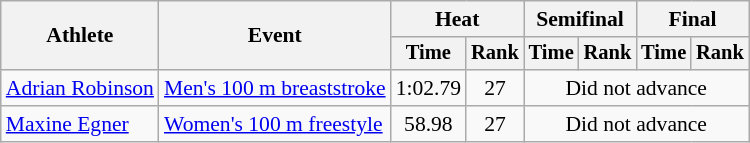<table class=wikitable style="font-size:90%">
<tr>
<th rowspan="2">Athlete</th>
<th rowspan="2">Event</th>
<th colspan="2">Heat</th>
<th colspan="2">Semifinal</th>
<th colspan="2">Final</th>
</tr>
<tr style="font-size:95%">
<th>Time</th>
<th>Rank</th>
<th>Time</th>
<th>Rank</th>
<th>Time</th>
<th>Rank</th>
</tr>
<tr align=center>
<td align=left><a href='#'>Adrian Robinson</a></td>
<td align=left><a href='#'>Men's 100 m breaststroke</a></td>
<td>1:02.79</td>
<td>27</td>
<td colspan=4>Did not advance</td>
</tr>
<tr align=center>
<td align=left><a href='#'>Maxine Egner</a></td>
<td align=left><a href='#'>Women's 100 m freestyle</a></td>
<td>58.98</td>
<td>27</td>
<td colspan=4>Did not advance</td>
</tr>
</table>
